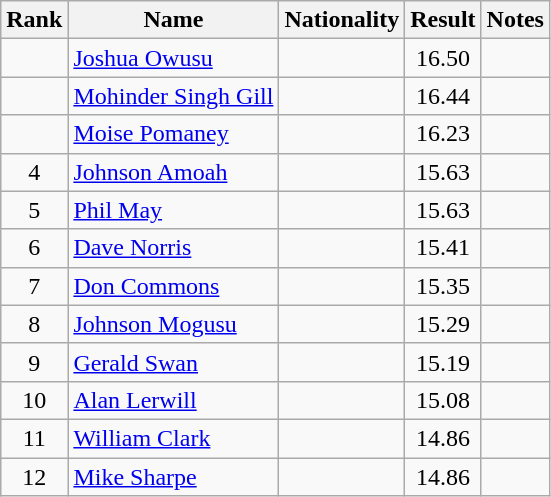<table class="wikitable sortable" style=" text-align:center;">
<tr>
<th scope=col>Rank</th>
<th scope=col>Name</th>
<th scope=col>Nationality</th>
<th scope=col>Result</th>
<th scope=col>Notes</th>
</tr>
<tr>
<td></td>
<td style="text-align:left;"><a href='#'>Joshua Owusu</a></td>
<td style="text-align:left;"></td>
<td>16.50</td>
<td></td>
</tr>
<tr>
<td></td>
<td style="text-align:left;"><a href='#'>Mohinder Singh Gill</a></td>
<td style="text-align:left;"></td>
<td>16.44</td>
<td></td>
</tr>
<tr>
<td></td>
<td style="text-align:left;"><a href='#'>Moise Pomaney</a></td>
<td style="text-align:left;"></td>
<td>16.23</td>
<td></td>
</tr>
<tr>
<td>4</td>
<td style="text-align:left;"><a href='#'>Johnson Amoah</a></td>
<td style="text-align:left;"></td>
<td>15.63</td>
<td></td>
</tr>
<tr>
<td>5</td>
<td style="text-align:left;"><a href='#'>Phil May</a></td>
<td style="text-align:left;"></td>
<td>15.63</td>
<td></td>
</tr>
<tr>
<td>6</td>
<td style="text-align:left;"><a href='#'>Dave Norris</a></td>
<td style="text-align:left;"></td>
<td>15.41</td>
<td></td>
</tr>
<tr>
<td>7</td>
<td style="text-align:left;"><a href='#'>Don Commons</a></td>
<td style="text-align:left;"></td>
<td>15.35</td>
<td></td>
</tr>
<tr>
<td>8</td>
<td style="text-align:left;"><a href='#'>Johnson Mogusu</a></td>
<td style="text-align:left;"></td>
<td>15.29</td>
<td></td>
</tr>
<tr>
<td>9</td>
<td style="text-align:left;"><a href='#'>Gerald Swan</a></td>
<td style="text-align:left;"></td>
<td>15.19</td>
<td></td>
</tr>
<tr>
<td>10</td>
<td style="text-align:left;"><a href='#'>Alan Lerwill</a></td>
<td style="text-align:left;"></td>
<td>15.08</td>
<td></td>
</tr>
<tr>
<td>11</td>
<td style="text-align:left;"><a href='#'>William Clark</a></td>
<td style="text-align:left;"></td>
<td>14.86</td>
<td></td>
</tr>
<tr>
<td>12</td>
<td style="text-align:left;"><a href='#'>Mike Sharpe</a></td>
<td style="text-align:left;"></td>
<td>14.86</td>
<td></td>
</tr>
</table>
